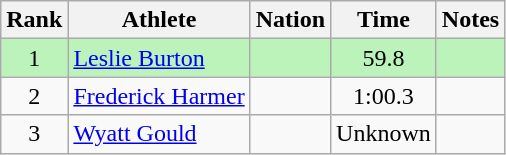<table class="wikitable sortable" style="text-align:center">
<tr>
<th>Rank</th>
<th>Athlete</th>
<th>Nation</th>
<th>Time</th>
<th>Notes</th>
</tr>
<tr bgcolor=bbf3bb>
<td>1</td>
<td align=left><a href='#'>Leslie Burton</a></td>
<td align=left></td>
<td>59.8</td>
<td></td>
</tr>
<tr>
<td>2</td>
<td align=left><a href='#'>Frederick Harmer</a></td>
<td align=left></td>
<td data-sort-value=60.3>1:00.3</td>
<td></td>
</tr>
<tr>
<td>3</td>
<td align=left><a href='#'>Wyatt Gould</a></td>
<td align=left></td>
<td data-sort-value=70.0>Unknown</td>
<td></td>
</tr>
</table>
